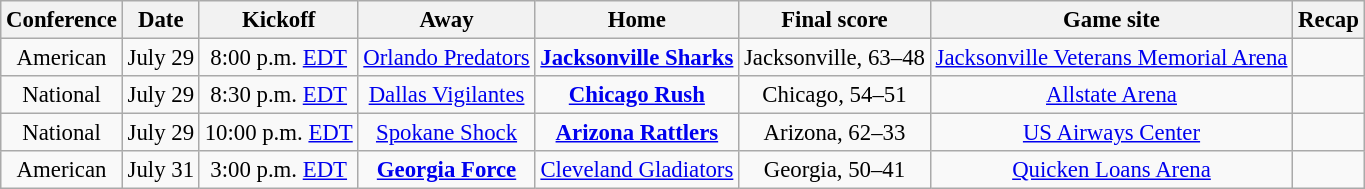<table class="wikitable" style="font-size: 95%;">
<tr>
<th>Conference</th>
<th>Date</th>
<th>Kickoff</th>
<th>Away</th>
<th>Home</th>
<th>Final score</th>
<th>Game site</th>
<th>Recap</th>
</tr>
<tr>
<td align="center">American</td>
<td align="center">July 29</td>
<td align="center">8:00 p.m. <a href='#'>EDT</a></td>
<td align="center"><a href='#'>Orlando Predators</a></td>
<td align="center"><strong><a href='#'>Jacksonville Sharks</a></strong></td>
<td align="center">Jacksonville, 63–48</td>
<td align="center"><a href='#'>Jacksonville Veterans Memorial Arena</a></td>
<td align="center"></td>
</tr>
<tr>
<td align="center">National</td>
<td align="center">July 29</td>
<td align="center">8:30 p.m. <a href='#'>EDT</a></td>
<td align="center"><a href='#'>Dallas Vigilantes</a></td>
<td align="center"><strong><a href='#'>Chicago Rush</a></strong></td>
<td align="center">Chicago, 54–51</td>
<td align="center"><a href='#'>Allstate Arena</a></td>
<td align="center"></td>
</tr>
<tr>
<td align="center">National</td>
<td align="center">July 29</td>
<td align="center">10:00 p.m. <a href='#'>EDT</a></td>
<td align="center"><a href='#'>Spokane Shock</a></td>
<td align="center"><strong><a href='#'>Arizona Rattlers</a></strong></td>
<td align="center">Arizona, 62–33</td>
<td align="center"><a href='#'>US Airways Center</a></td>
<td align="center"></td>
</tr>
<tr>
<td align="center">American</td>
<td align="center">July 31</td>
<td align="center">3:00 p.m. <a href='#'>EDT</a></td>
<td align="center"><strong><a href='#'>Georgia Force</a></strong></td>
<td align="center"><a href='#'>Cleveland Gladiators</a></td>
<td align="center">Georgia, 50–41</td>
<td align="center"><a href='#'>Quicken Loans Arena</a></td>
<td align="center"></td>
</tr>
</table>
